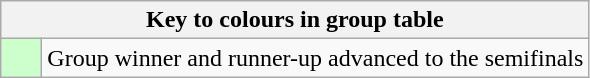<table class="wikitable" style="text-align: center;">
<tr>
<th colspan=2>Key to colours in group table</th>
</tr>
<tr>
<td bgcolor=#ccffcc style="width: 20px;"></td>
<td align=left>Group winner and runner-up advanced to the semifinals</td>
</tr>
</table>
